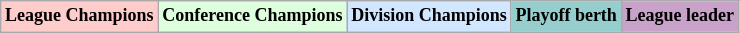<table class="wikitable"  style="text-align:center; font-size:75%;">
<tr>
<td style="background:#fcc;"><strong>League Champions</strong></td>
<td style="background:#dfd;"><strong>Conference Champions</strong></td>
<td style="background:#d0e7ff;"><strong>Division Champions</strong></td>
<td style="background:#96cdcd;"><strong>Playoff berth</strong></td>
<td style="background:#c8a2c8;"><strong>League leader</strong></td>
</tr>
</table>
